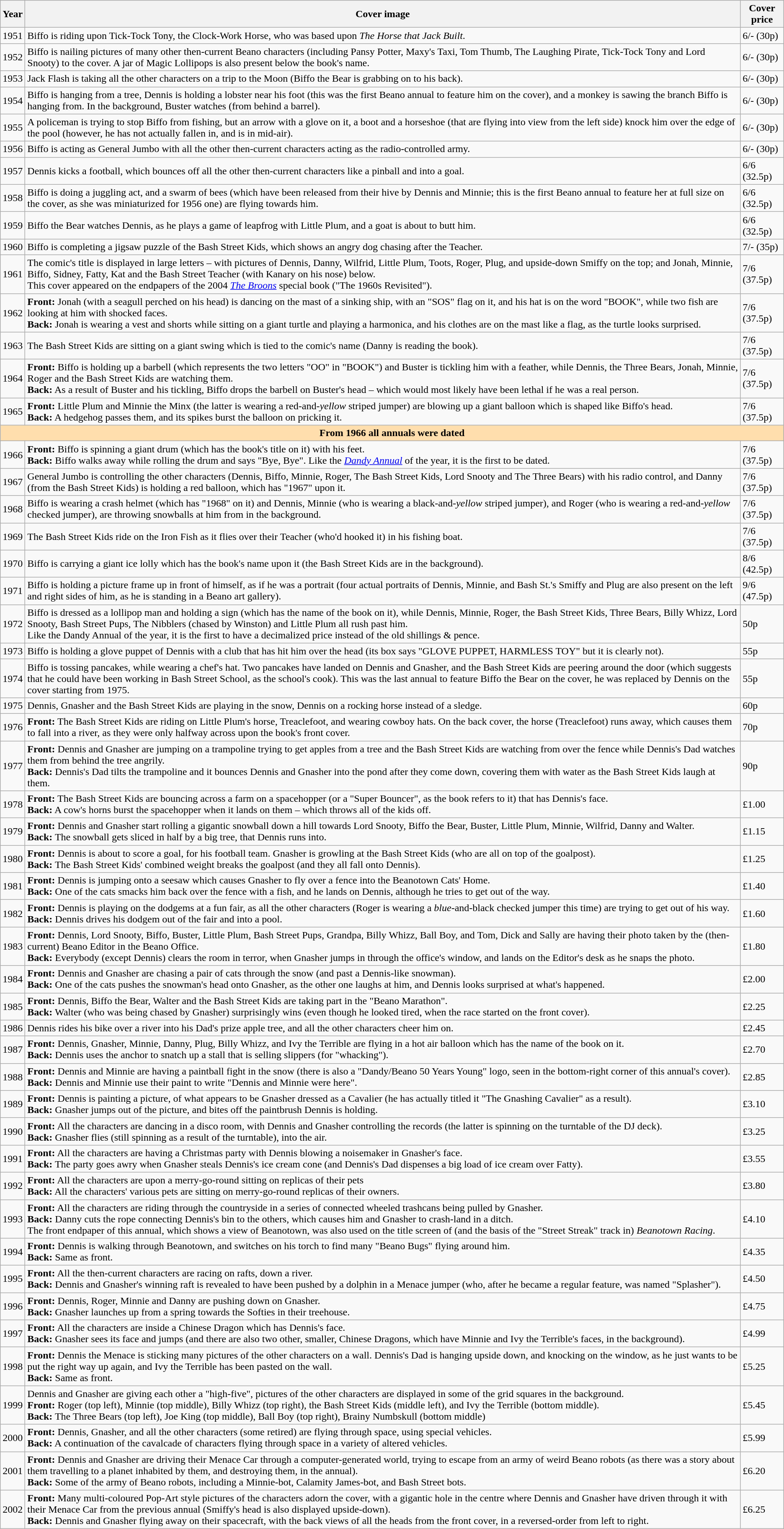<table class="wikitable">
<tr>
<th>Year</th>
<th>Cover image</th>
<th>Cover price</th>
</tr>
<tr>
<td>1951</td>
<td>Biffo is riding upon Tick-Tock Tony, the Clock-Work Horse, who was based upon <em>The Horse that Jack Built</em>.</td>
<td>6/- (30p)</td>
</tr>
<tr>
<td>1952</td>
<td>Biffo is nailing pictures of many other then-current Beano characters (including Pansy Potter, Maxy's Taxi, Tom Thumb, The Laughing Pirate, Tick-Tock Tony and Lord Snooty) to the cover. A jar of Magic Lollipops is also present below the book's name.</td>
<td>6/- (30p)</td>
</tr>
<tr>
<td>1953</td>
<td>Jack Flash is taking all the other characters on a trip to the Moon (Biffo the Bear is grabbing on to his back).</td>
<td>6/- (30p)</td>
</tr>
<tr>
<td>1954</td>
<td>Biffo is hanging from a tree, Dennis is holding a lobster near his foot (this was the first Beano annual to feature him on the cover), and a monkey is sawing the branch Biffo is hanging from. In the background, Buster watches (from behind a barrel).</td>
<td>6/- (30p)</td>
</tr>
<tr>
<td>1955</td>
<td>A policeman is trying to stop Biffo from fishing, but an arrow with a glove on it, a boot and a horseshoe (that are flying into view from the left side) knock him over the edge of the pool (however, he has not actually fallen in, and is in mid-air).</td>
<td>6/- (30p)</td>
</tr>
<tr>
<td>1956</td>
<td>Biffo is acting as General Jumbo with all the other then-current characters acting as the radio-controlled army.</td>
<td>6/- (30p)</td>
</tr>
<tr>
<td>1957</td>
<td>Dennis kicks a football, which bounces off all the other then-current characters like a pinball and into a goal.</td>
<td>6/6 (32.5p)</td>
</tr>
<tr>
<td>1958</td>
<td>Biffo is doing a juggling act, and a swarm of bees (which have been released from their hive by Dennis and Minnie; this is the first Beano annual to feature her at full size on the cover, as she was miniaturized for 1956 one) are flying towards him.</td>
<td>6/6 (32.5p)</td>
</tr>
<tr>
<td>1959</td>
<td>Biffo the Bear watches Dennis, as he plays a game of leapfrog with Little Plum, and a goat is about to butt him.</td>
<td>6/6 (32.5p)</td>
</tr>
<tr>
<td>1960</td>
<td>Biffo is completing a jigsaw puzzle of the Bash Street Kids, which shows an angry dog chasing after the Teacher.</td>
<td>7/- (35p)</td>
</tr>
<tr>
<td>1961</td>
<td>The comic's title is displayed in large letters – with pictures of Dennis, Danny, Wilfrid, Little Plum, Toots, Roger, Plug, and upside-down Smiffy on the top; and Jonah, Minnie, Biffo, Sidney, Fatty, Kat and the Bash Street Teacher (with Kanary on his nose) below. <br>This cover appeared on the endpapers of the 2004 <em><a href='#'>The Broons</a></em> special book ("The 1960s Revisited").</td>
<td>7/6 (37.5p)</td>
</tr>
<tr>
<td>1962</td>
<td><strong>Front:</strong> Jonah (with a seagull perched on his head) is dancing on the mast of a sinking ship, with an "SOS" flag on it, and his hat is on the word "BOOK", while two fish are looking at him with shocked faces. <br><strong>Back:</strong> Jonah is wearing a vest and shorts while sitting on a giant turtle and playing a harmonica, and his clothes are on the mast like a flag, as the turtle looks surprised.</td>
<td>7/6 (37.5p)</td>
</tr>
<tr>
<td>1963</td>
<td>The Bash Street Kids are sitting on a giant swing which is tied to the comic's name (Danny is reading the book).</td>
<td>7/6 (37.5p)</td>
</tr>
<tr>
<td>1964</td>
<td><strong>Front:</strong> Biffo is holding up a barbell (which represents the two letters "OO" in "BOOK") and Buster is tickling him with a feather, while Dennis, the Three Bears, Jonah, Minnie, Roger and the Bash Street Kids are watching them. <br><strong>Back:</strong> As a result of Buster and his tickling, Biffo drops the barbell on Buster's head – which would most likely have been lethal if he was a real person.</td>
<td>7/6 (37.5p)</td>
</tr>
<tr>
<td>1965</td>
<td><strong>Front:</strong> Little Plum and Minnie the Minx (the latter is wearing a red-and-<em>yellow</em> striped jumper) are blowing up a giant balloon which is shaped like Biffo's head. <br><strong>Back:</strong> A hedgehog passes them, and its spikes burst the balloon on pricking it.</td>
<td>7/6 (37.5p)</td>
</tr>
<tr>
<td colspan="3" align=center style="background: #ffdead"><strong>From 1966 all annuals were dated</strong></td>
</tr>
<tr>
<td>1966</td>
<td><strong>Front:</strong> Biffo is spinning a giant drum (which has the book's title on it) with his feet. <br><strong>Back:</strong> Biffo walks away while rolling the drum and says "Bye, Bye". Like the <em><a href='#'>Dandy Annual</a></em> of the year, it is the first to be dated.</td>
<td>7/6 (37.5p)</td>
</tr>
<tr>
<td>1967</td>
<td>General Jumbo is controlling the other characters (Dennis, Biffo, Minnie, Roger, The Bash Street Kids, Lord Snooty and The Three Bears) with his radio control, and Danny (from the Bash Street Kids) is holding a red balloon, which has "1967" upon it.</td>
<td>7/6 (37.5p)</td>
</tr>
<tr>
<td>1968</td>
<td>Biffo is wearing a crash helmet (which has "1968" on it) and Dennis, Minnie (who is wearing a black-and-<em>yellow</em> striped jumper), and Roger (who is wearing a red-and-<em>yellow</em> checked jumper), are throwing snowballs at him from in the background.</td>
<td>7/6 (37.5p)</td>
</tr>
<tr>
<td>1969</td>
<td>The Bash Street Kids ride on the Iron Fish as it flies over their Teacher (who'd hooked it) in his fishing boat.</td>
<td>7/6 (37.5p)</td>
</tr>
<tr>
<td>1970</td>
<td>Biffo is carrying a giant ice lolly which has the book's name upon it (the Bash Street Kids are in the background).</td>
<td>8/6 (42.5p)</td>
</tr>
<tr>
<td>1971</td>
<td>Biffo is holding a picture frame up in front of himself, as if he was a portrait (four actual portraits of Dennis, Minnie, and Bash St.'s Smiffy and Plug are also present on the left and right sides of him, as he is standing in a Beano art gallery).</td>
<td>9/6 (47.5p)</td>
</tr>
<tr>
<td>1972</td>
<td>Biffo is dressed as a lollipop man and holding a sign (which has the name of the book on it), while Dennis, Minnie, Roger, the Bash Street Kids, Three Bears, Billy Whizz, Lord Snooty, Bash Street Pups, The Nibblers (chased by Winston) and Little Plum all rush past him. <br>Like the Dandy Annual of the year, it is the first to have a decimalized price instead of the old shillings & pence.</td>
<td>50p</td>
</tr>
<tr>
<td>1973</td>
<td>Biffo is holding a glove puppet of Dennis with a club that has hit him over the head (its box says "GLOVE PUPPET, HARMLESS TOY" but it is clearly not).</td>
<td>55p</td>
</tr>
<tr>
<td>1974</td>
<td>Biffo is tossing pancakes, while wearing a chef's hat. Two pancakes have landed on Dennis and Gnasher, and the Bash Street Kids are peering around the door (which suggests that he could have been working in Bash Street School, as the school's cook). This was the last annual to feature Biffo the Bear on the cover, he was replaced by Dennis on the cover starting from 1975.</td>
<td>55p</td>
</tr>
<tr>
<td>1975</td>
<td>Dennis, Gnasher and the Bash Street Kids are playing in the snow, Dennis on a rocking horse instead of a sledge.</td>
<td>60p</td>
</tr>
<tr>
<td>1976</td>
<td><strong>Front:</strong> The Bash Street Kids are riding on Little Plum's horse, Treaclefoot, and wearing cowboy hats. On the back cover, the horse (Treaclefoot) runs away, which causes them to fall into a river, as they were only halfway across upon the book's front cover.</td>
<td>70p</td>
</tr>
<tr>
<td>1977</td>
<td><strong>Front:</strong> Dennis and Gnasher are jumping on a trampoline trying to get apples from a tree and the Bash Street Kids are watching from over the fence while Dennis's Dad watches them from behind the tree angrily. <br><strong>Back:</strong> Dennis's Dad tilts the trampoline and it bounces Dennis and Gnasher into the pond after they come down, covering them with water as the Bash Street Kids laugh at them.</td>
<td>90p</td>
</tr>
<tr>
<td>1978</td>
<td><strong>Front:</strong> The Bash Street Kids are bouncing across a farm on a spacehopper (or a "Super Bouncer", as the book refers to it) that has Dennis's face. <br><strong>Back:</strong> A cow's horns burst the spacehopper when it lands on them – which throws all of the kids off.</td>
<td>£1.00</td>
</tr>
<tr>
<td>1979</td>
<td><strong>Front:</strong> Dennis and Gnasher start rolling a gigantic snowball down a hill towards Lord Snooty, Biffo the Bear, Buster, Little Plum, Minnie, Wilfrid, Danny and Walter. <br><strong>Back:</strong> The snowball gets sliced in half by a big tree, that Dennis runs into.</td>
<td>£1.15</td>
</tr>
<tr>
<td>1980</td>
<td><strong>Front:</strong> Dennis is about to score a goal, for his football team. Gnasher is growling at the Bash Street Kids (who are all on top of the goalpost). <br><strong>Back:</strong> The Bash Street Kids' combined weight breaks the goalpost (and they all fall onto Dennis).</td>
<td>£1.25</td>
</tr>
<tr>
<td>1981</td>
<td><strong>Front:</strong> Dennis is jumping onto a seesaw which causes Gnasher to fly over a fence into the Beanotown Cats' Home. <br><strong>Back:</strong> One of the cats smacks him back over the fence with a fish, and he lands on Dennis, although he tries to get out of the way.</td>
<td>£1.40</td>
</tr>
<tr>
<td>1982</td>
<td><strong>Front:</strong> Dennis is playing on the dodgems at a fun fair, as all the other characters (Roger is wearing a <em>blue</em>-and-black checked jumper this time) are trying to get out of his way. <br><strong>Back:</strong> Dennis drives his dodgem out of the fair and into a pool.</td>
<td>£1.60</td>
</tr>
<tr>
<td>1983</td>
<td><strong>Front:</strong> Dennis, Lord Snooty, Biffo, Buster, Little Plum, Bash Street Pups, Grandpa, Billy Whizz, Ball Boy, and Tom, Dick and Sally are having their photo taken by the (then-current) Beano Editor in the Beano Office. <br><strong>Back:</strong> Everybody (except Dennis) clears the room in terror, when Gnasher jumps in through the office's window, and lands on the Editor's desk as he snaps the photo.</td>
<td>£1.80</td>
</tr>
<tr>
<td>1984</td>
<td><strong>Front:</strong> Dennis and Gnasher are chasing a pair of cats through the snow (and past a Dennis-like snowman). <br><strong>Back:</strong> One of the cats pushes the snowman's head onto Gnasher, as the other one laughs at him, and Dennis looks surprised at what's happened.</td>
<td>£2.00</td>
</tr>
<tr>
<td>1985</td>
<td><strong>Front:</strong> Dennis, Biffo the Bear, Walter and the Bash Street Kids are taking part in the "Beano Marathon". <br><strong>Back:</strong> Walter (who was being chased by Gnasher) surprisingly wins (even though he looked tired, when the race started on the front cover).</td>
<td>£2.25</td>
</tr>
<tr>
<td>1986</td>
<td>Dennis rides his bike over a river into his Dad's prize apple tree, and all the other characters cheer him on.</td>
<td>£2.45</td>
</tr>
<tr>
<td>1987</td>
<td><strong>Front:</strong> Dennis, Gnasher, Minnie, Danny, Plug, Billy Whizz, and Ivy the Terrible are flying in a hot air balloon which has the name of the book on it. <br><strong>Back:</strong> Dennis uses the anchor to snatch up a stall that is selling slippers (for "whacking").</td>
<td>£2.70</td>
</tr>
<tr>
<td>1988</td>
<td><strong>Front:</strong> Dennis and Minnie are having a paintball fight in the snow (there is also a "Dandy/Beano 50 Years Young" logo, seen in the bottom-right corner of this annual's cover). <br><strong>Back:</strong> Dennis and Minnie use their paint to write "Dennis and Minnie were here".</td>
<td>£2.85</td>
</tr>
<tr>
<td>1989</td>
<td><strong>Front:</strong> Dennis is painting a picture, of what appears to be Gnasher dressed as a Cavalier (he has actually titled it "The Gnashing Cavalier" as a result). <br><strong>Back:</strong> Gnasher jumps out of the picture, and bites off the paintbrush Dennis is holding.</td>
<td>£3.10</td>
</tr>
<tr>
<td>1990</td>
<td><strong>Front:</strong> All the characters are dancing in a disco room, with Dennis and Gnasher controlling the records (the latter is spinning on the turntable of the DJ deck). <br><strong>Back:</strong> Gnasher flies (still spinning as a result of the turntable), into the air.</td>
<td>£3.25</td>
</tr>
<tr>
<td>1991</td>
<td><strong>Front:</strong> All the characters are having a Christmas party with Dennis blowing a noisemaker in Gnasher's face. <br><strong>Back:</strong> The party goes awry when Gnasher steals Dennis's ice cream cone (and Dennis's Dad dispenses a big load of ice cream over Fatty).</td>
<td>£3.55</td>
</tr>
<tr>
<td>1992</td>
<td><strong>Front:</strong> All the characters are upon a merry-go-round sitting on replicas of their pets <br><strong>Back:</strong> All the characters' various pets are sitting on merry-go-round replicas of their owners.</td>
<td>£3.80</td>
</tr>
<tr>
<td>1993</td>
<td><strong>Front:</strong> All the characters are riding through the countryside in a series of connected wheeled trashcans being pulled by Gnasher. <br><strong>Back:</strong> Danny cuts the rope connecting Dennis's bin to the others, which causes him and Gnasher to crash-land in a ditch. <br>The front endpaper of this annual, which shows a view of Beanotown, was also used on the title screen of (and the basis of the "Street Streak" track in) <em>Beanotown Racing</em>.</td>
<td>£4.10</td>
</tr>
<tr>
<td>1994</td>
<td><strong>Front:</strong> Dennis is walking through Beanotown, and switches on his torch to find many "Beano Bugs" flying around him. <br><strong>Back:</strong> Same as front.</td>
<td>£4.35</td>
</tr>
<tr>
<td>1995</td>
<td><strong>Front:</strong> All the then-current characters are racing on rafts, down a river. <br><strong>Back:</strong> Dennis and Gnasher's winning raft is revealed to have been pushed by a dolphin in a Menace jumper (who, after he became a regular feature, was named "Splasher").</td>
<td>£4.50</td>
</tr>
<tr>
<td>1996</td>
<td><strong>Front:</strong> Dennis, Roger, Minnie and Danny are pushing down on Gnasher. <br><strong>Back:</strong> Gnasher launches up from a spring towards the Softies in their treehouse.</td>
<td>£4.75</td>
</tr>
<tr>
<td>1997</td>
<td><strong>Front:</strong> All the characters are inside a Chinese Dragon which has Dennis's face. <br><strong>Back:</strong> Gnasher sees its face and jumps (and there are also two other, smaller, Chinese Dragons, which have Minnie and Ivy the Terrible's faces, in the background).</td>
<td>£4.99</td>
</tr>
<tr>
<td>1998</td>
<td><strong>Front:</strong> Dennis the Menace is sticking many pictures of the other characters on a wall. Dennis's Dad is hanging upside down, and knocking on the window, as he just wants to be put the right way up again, and Ivy the Terrible has been pasted on the wall. <br><strong>Back:</strong> Same as front.</td>
<td>£5.25</td>
</tr>
<tr>
<td>1999</td>
<td>Dennis and Gnasher are giving each other a "high-five", pictures of the other characters are displayed in some of the grid squares in the background. <br> <strong>Front:</strong> Roger (top left), Minnie (top middle), Billy Whizz (top right), the Bash Street Kids (middle left), and Ivy the Terrible (bottom middle). <br><strong>Back:</strong> The Three Bears (top left), Joe King (top middle), Ball Boy (top right), Brainy Numbskull (bottom middle)</td>
<td>£5.45</td>
</tr>
<tr>
<td>2000</td>
<td><strong>Front:</strong> Dennis, Gnasher, and all the other characters (some retired) are flying through space, using special vehicles. <br><strong>Back:</strong> A continuation of the cavalcade of characters flying through space in a variety of altered vehicles.</td>
<td>£5.99</td>
</tr>
<tr>
<td>2001</td>
<td><strong>Front:</strong> Dennis and Gnasher are driving their Menace Car through a computer-generated world, trying to escape from an army of weird Beano robots (as there was a story about them travelling to a planet inhabited by them, and destroying them, in the annual). <br><strong>Back:</strong> Some of the army of Beano robots, including a Minnie-bot, Calamity James-bot, and Bash Street bots.</td>
<td>£6.20</td>
</tr>
<tr>
<td>2002</td>
<td><strong>Front:</strong> Many multi-coloured Pop-Art style pictures of the characters adorn the cover, with a gigantic hole in the centre where Dennis and Gnasher have driven through it with their Menace Car from the previous annual (Smiffy's head is also displayed upside-down). <br><strong>Back:</strong> Dennis and Gnasher flying away on their spacecraft, with the back views of all the heads from the front cover, in a reversed-order from left to right.</td>
<td>£6.25</td>
</tr>
</table>
